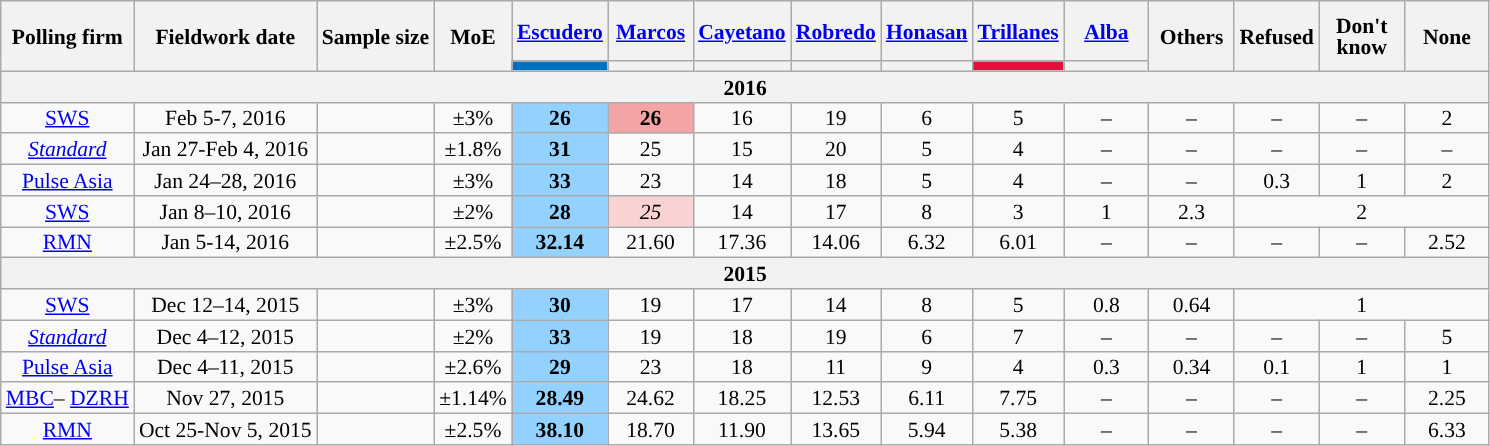<table class="wikitable" style="text-align:center;font-size:90%;line-height:14px;">
<tr style="height:40px;">
<th rowspan="2">Polling firm</th>
<th rowspan="2">Fieldwork date</th>
<th rowspan="2">Sample size</th>
<th rowspan="2"><abbr>MoE</abbr></th>
<th style="width:50px;"><a href='#'>Escudero</a><br></th>
<th style="width:50px;"><a href='#'>Marcos</a><br></th>
<th style="width:50px;"><a href='#'>Cayetano</a><br></th>
<th style="width:50px;"><a href='#'>Robredo</a><br></th>
<th style="width:50px;"><a href='#'>Honasan</a><br></th>
<th style="width:50px;"><a href='#'>Trillanes</a><br></th>
<th style="width:50px;"><a href='#'>Alba</a><br></th>
<th rowspan="2" style="width:50px;">Others</th>
<th rowspan="2" style="width:50px;">Refused</th>
<th rowspan="2" style="width:50px;">Don't know</th>
<th rowspan="2" style="width:50px;">None</th>
</tr>
<tr>
<th style="background:#0070C0;"></th>
<th style="background:"></th>
<th style="background:"></th>
<th style="background:"></th>
<th style="background:"></th>
<th style="background:#DC143C;"></th>
<th style="background:"></th>
</tr>
<tr>
<th colspan="15">2016</th>
</tr>
<tr>
<td><a href='#'>SWS</a></td>
<td>Feb 5-7, 2016</td>
<td></td>
<td>±3%</td>
<td style="background:#93d2ff;"><strong>26</strong></td>
<td style="background:#f4a4a4;"><strong>26</strong></td>
<td>16</td>
<td>19</td>
<td>6</td>
<td>5</td>
<td>–</td>
<td>–</td>
<td>–</td>
<td>–</td>
<td>2</td>
</tr>
<tr>
<td><em><a href='#'>Standard</a></em></td>
<td>Jan 27-Feb 4, 2016</td>
<td></td>
<td>±1.8%</td>
<td style="background:#93d2ff;"><strong>31</strong></td>
<td>25</td>
<td>15</td>
<td>20</td>
<td>5</td>
<td>4</td>
<td>–</td>
<td>–</td>
<td>–</td>
<td>–</td>
<td>–</td>
</tr>
<tr>
<td><a href='#'>Pulse Asia</a></td>
<td>Jan 24–28, 2016</td>
<td></td>
<td>±3%</td>
<td style="background:#93d2ff;"><strong>33</strong></td>
<td>23</td>
<td>14</td>
<td>18</td>
<td>5</td>
<td>4</td>
<td>–</td>
<td>–</td>
<td>0.3</td>
<td>1</td>
<td>2</td>
</tr>
<tr>
<td><a href='#'>SWS</a></td>
<td>Jan 8–10, 2016</td>
<td></td>
<td>±2%</td>
<td style="background:#93d2ff;"><strong>28</strong></td>
<td style="background:#f9d2d2;"><em>25</em></td>
<td>14</td>
<td>17</td>
<td>8</td>
<td>3</td>
<td>1</td>
<td>2.3</td>
<td colspan="3">2</td>
</tr>
<tr>
<td><a href='#'>RMN</a></td>
<td>Jan 5-14, 2016</td>
<td></td>
<td>±2.5%</td>
<td style="background:#93d2ff;"><strong>32.14</strong></td>
<td>21.60</td>
<td>17.36</td>
<td>14.06</td>
<td>6.32</td>
<td>6.01</td>
<td>–</td>
<td>–</td>
<td>–</td>
<td>–</td>
<td>2.52</td>
</tr>
<tr>
<th colspan="15">2015</th>
</tr>
<tr>
<td><a href='#'>SWS</a></td>
<td>Dec 12–14, 2015</td>
<td></td>
<td>±3%</td>
<td style="background:#93d2ff;"><strong>30</strong></td>
<td>19</td>
<td>17</td>
<td>14</td>
<td>8</td>
<td>5</td>
<td>0.8</td>
<td>0.64</td>
<td colspan="3">1</td>
</tr>
<tr>
<td><em><a href='#'>Standard</a></em></td>
<td>Dec 4–12, 2015</td>
<td></td>
<td>±2%</td>
<td style="background:#93d2ff;"><strong>33</strong></td>
<td>19</td>
<td>18</td>
<td>19</td>
<td>6</td>
<td>7</td>
<td>–</td>
<td>–</td>
<td>–</td>
<td>–</td>
<td>5</td>
</tr>
<tr>
<td><a href='#'>Pulse Asia</a></td>
<td>Dec 4–11, 2015</td>
<td></td>
<td>±2.6%</td>
<td style="background:#93d2ff;"><strong>29</strong></td>
<td>23</td>
<td>18</td>
<td>11</td>
<td>9</td>
<td>4</td>
<td>0.3</td>
<td>0.34</td>
<td>0.1</td>
<td>1</td>
<td>1</td>
</tr>
<tr>
<td><a href='#'>MBC</a>– <a href='#'>DZRH</a></td>
<td>Nov 27, 2015</td>
<td></td>
<td>±1.14%</td>
<td style="background:#93d2ff;"><strong>28.49</strong></td>
<td>24.62</td>
<td>18.25</td>
<td>12.53</td>
<td>6.11</td>
<td>7.75</td>
<td>–</td>
<td>–</td>
<td>–</td>
<td>–</td>
<td>2.25</td>
</tr>
<tr>
<td><a href='#'>RMN</a></td>
<td>Oct 25-Nov 5, 2015</td>
<td></td>
<td>±2.5%</td>
<td style="background:#93d2ff;"><strong>38.10</strong></td>
<td>18.70</td>
<td>11.90</td>
<td>13.65</td>
<td>5.94</td>
<td>5.38</td>
<td>–</td>
<td>–</td>
<td>–</td>
<td>–</td>
<td>6.33</td>
</tr>
</table>
